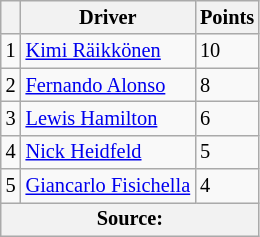<table class="wikitable" style="font-size: 85%;">
<tr>
<th></th>
<th>Driver</th>
<th>Points</th>
</tr>
<tr>
<td align="center">1</td>
<td> <a href='#'>Kimi Räikkönen</a></td>
<td>10</td>
</tr>
<tr>
<td align="center">2</td>
<td> <a href='#'>Fernando Alonso</a></td>
<td>8</td>
</tr>
<tr>
<td align="center">3</td>
<td> <a href='#'>Lewis Hamilton</a></td>
<td>6</td>
</tr>
<tr>
<td align="center">4</td>
<td> <a href='#'>Nick Heidfeld</a></td>
<td>5</td>
</tr>
<tr>
<td align="center">5</td>
<td> <a href='#'>Giancarlo Fisichella</a></td>
<td>4</td>
</tr>
<tr>
<th colspan=3>Source:</th>
</tr>
</table>
